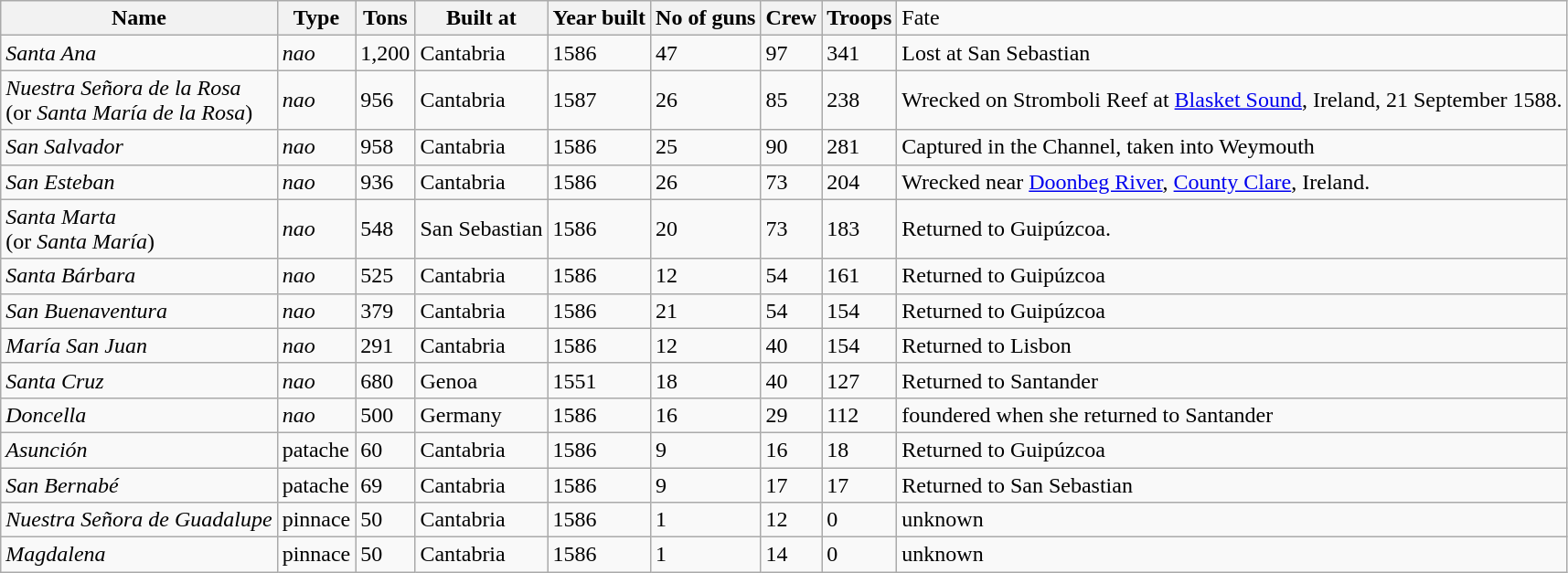<table class="wikitable sortable">
<tr>
<th>Name</th>
<th>Type</th>
<th>Tons</th>
<th>Built at</th>
<th>Year built</th>
<th>No of guns</th>
<th>Crew</th>
<th>Troops</th>
<td>Fate</td>
</tr>
<tr>
<td><em>Santa Ana</em></td>
<td><em>nao</em></td>
<td alight="right">1,200</td>
<td>Cantabria</td>
<td>1586</td>
<td alight="right">47</td>
<td alight="right">97</td>
<td alight="right">341</td>
<td>Lost at San Sebastian</td>
</tr>
<tr>
<td><em>Nuestra Señora de la Rosa</em><br>(or <em>Santa María de la Rosa</em>)</td>
<td><em>nao</em></td>
<td alight="right">956</td>
<td>Cantabria</td>
<td>1587</td>
<td alight="right">26</td>
<td alight="right">85</td>
<td alight="right">238</td>
<td>Wrecked on Stromboli Reef at <a href='#'>Blasket Sound</a>, Ireland, 21 September 1588.</td>
</tr>
<tr>
<td><em>San Salvador</em></td>
<td><em>nao</em></td>
<td alight="right">958</td>
<td>Cantabria</td>
<td>1586</td>
<td alight="right">25</td>
<td alight="right">90</td>
<td alight="right">281</td>
<td>Captured in the Channel, taken into Weymouth</td>
</tr>
<tr>
<td><em>San Esteban</em></td>
<td><em>nao</em></td>
<td alight="right">936</td>
<td>Cantabria</td>
<td>1586</td>
<td alight="right">26</td>
<td alight="right">73</td>
<td alight="right">204</td>
<td>Wrecked near <a href='#'>Doonbeg River</a>, <a href='#'>County Clare</a>, Ireland.</td>
</tr>
<tr>
<td><em>Santa Marta</em><br>(or <em>Santa María</em>)</td>
<td><em>nao</em></td>
<td alight="right">548</td>
<td>San Sebastian</td>
<td>1586</td>
<td alight="right">20</td>
<td alight="right">73</td>
<td alight="right">183</td>
<td>Returned to Guipúzcoa.</td>
</tr>
<tr>
<td><em>Santa Bárbara</em></td>
<td><em>nao</em></td>
<td alight="right">525</td>
<td>Cantabria</td>
<td>1586</td>
<td alight="right">12</td>
<td alight="right">54</td>
<td alight="right">161</td>
<td>Returned to Guipúzcoa</td>
</tr>
<tr>
<td><em>San Buenaventura</em></td>
<td><em>nao</em></td>
<td alight="right">379</td>
<td>Cantabria</td>
<td>1586</td>
<td alight="right">21</td>
<td alight="right">54</td>
<td alight="right">154</td>
<td>Returned to Guipúzcoa</td>
</tr>
<tr>
<td><em>María San Juan</em></td>
<td><em>nao</em></td>
<td alight="right">291</td>
<td>Cantabria</td>
<td>1586</td>
<td alight="right">12</td>
<td alight="right">40</td>
<td alight="right">154</td>
<td>Returned to Lisbon</td>
</tr>
<tr>
<td><em>Santa Cruz</em></td>
<td><em>nao</em></td>
<td alight="right">680</td>
<td>Genoa</td>
<td>1551</td>
<td alight="right">18</td>
<td alight="right">40</td>
<td alight="right">127</td>
<td>Returned to Santander</td>
</tr>
<tr>
<td><em>Doncella</em></td>
<td><em>nao</em></td>
<td alight="right">500</td>
<td>Germany</td>
<td>1586</td>
<td alight="right">16</td>
<td alight="right">29</td>
<td alight="right">112</td>
<td>foundered when she returned to Santander</td>
</tr>
<tr>
<td><em>Asunción</em></td>
<td>patache</td>
<td alight="right">60</td>
<td>Cantabria</td>
<td>1586</td>
<td alight="right">9</td>
<td alight="right">16</td>
<td alight="right">18</td>
<td>Returned to Guipúzcoa</td>
</tr>
<tr>
<td><em>San Bernabé</em></td>
<td>patache</td>
<td alight="right">69</td>
<td>Cantabria</td>
<td>1586</td>
<td alight="right">9</td>
<td alight="right">17</td>
<td alight="right">17</td>
<td>Returned to San Sebastian</td>
</tr>
<tr>
<td><em>Nuestra Señora de Guadalupe</em></td>
<td>pinnace</td>
<td alight="right">50</td>
<td>Cantabria</td>
<td>1586</td>
<td alight="right">1</td>
<td alight="right">12</td>
<td alight="right">0</td>
<td>unknown</td>
</tr>
<tr>
<td><em>Magdalena</em></td>
<td>pinnace</td>
<td alight="right">50</td>
<td>Cantabria</td>
<td>1586</td>
<td alight="right">1</td>
<td alight="right">14</td>
<td alight="right">0</td>
<td>unknown</td>
</tr>
</table>
